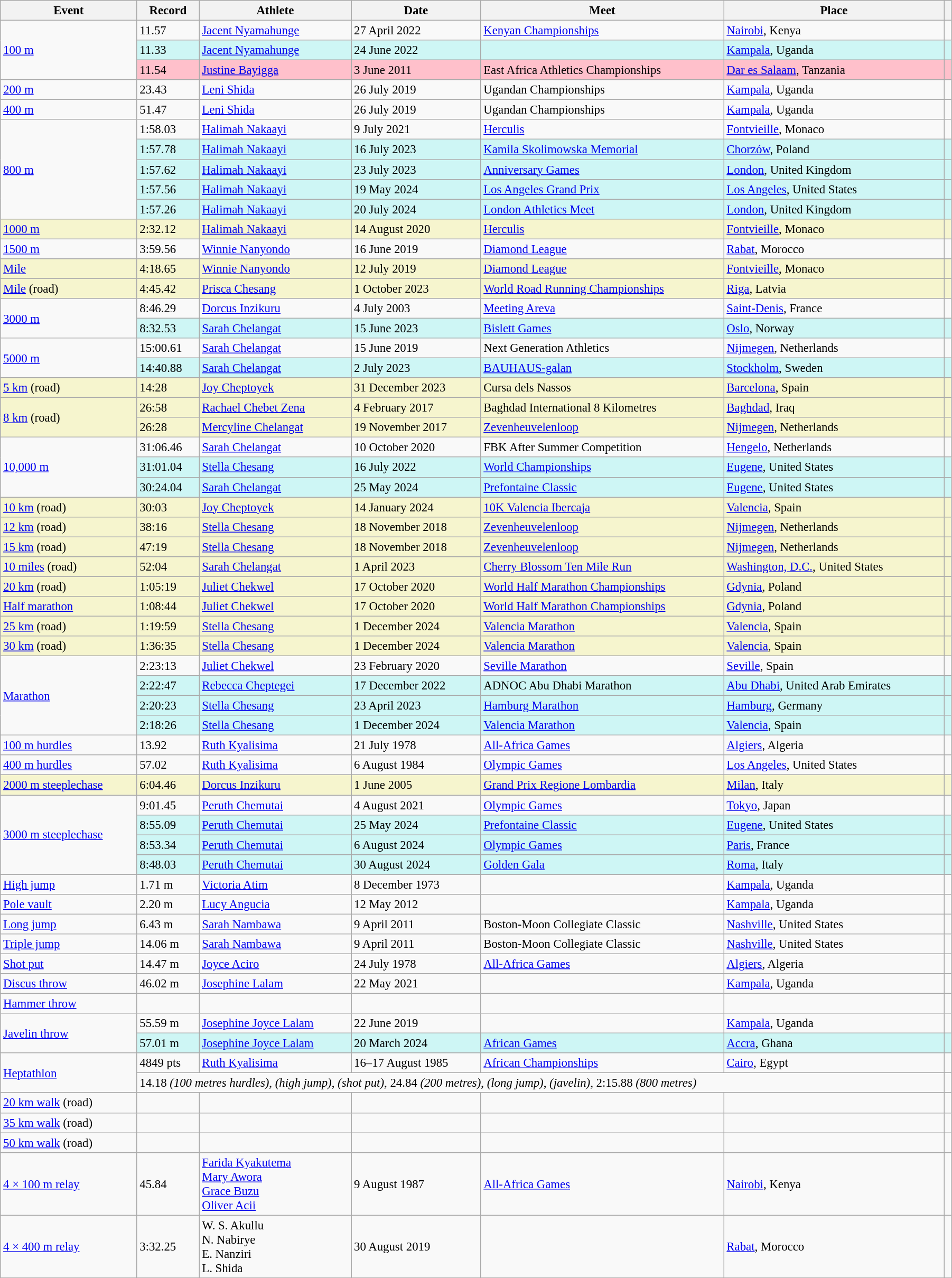<table class="wikitable" style="font-size:95%; width: 95%;">
<tr>
<th>Event</th>
<th>Record</th>
<th>Athlete</th>
<th>Date</th>
<th>Meet</th>
<th>Place</th>
<th></th>
</tr>
<tr>
<td rowspan=3><a href='#'>100 m</a></td>
<td>11.57  </td>
<td><a href='#'>Jacent Nyamahunge</a></td>
<td>27 April 2022</td>
<td><a href='#'>Kenyan Championships</a></td>
<td><a href='#'>Nairobi</a>, Kenya</td>
<td></td>
</tr>
<tr bgcolor=#CEF6F5>
<td>11.33  </td>
<td><a href='#'>Jacent Nyamahunge</a></td>
<td>24 June 2022</td>
<td></td>
<td><a href='#'>Kampala</a>, Uganda</td>
<td></td>
</tr>
<tr style="background:pink">
<td>11.54 </td>
<td><a href='#'>Justine Bayigga</a></td>
<td>3 June 2011</td>
<td>East Africa Athletics Championships</td>
<td><a href='#'>Dar es Salaam</a>, Tanzania</td>
<td></td>
</tr>
<tr>
<td><a href='#'>200 m</a></td>
<td>23.43  </td>
<td><a href='#'>Leni Shida</a></td>
<td>26 July 2019</td>
<td>Ugandan Championships</td>
<td><a href='#'>Kampala</a>, Uganda</td>
<td></td>
</tr>
<tr>
<td><a href='#'>400 m</a></td>
<td>51.47 </td>
<td><a href='#'>Leni Shida</a></td>
<td>26 July 2019</td>
<td>Ugandan Championships</td>
<td><a href='#'>Kampala</a>, Uganda</td>
<td></td>
</tr>
<tr>
<td rowspan=5><a href='#'>800 m</a></td>
<td>1:58.03</td>
<td><a href='#'>Halimah Nakaayi</a></td>
<td>9 July 2021</td>
<td><a href='#'>Herculis</a></td>
<td><a href='#'>Fontvieille</a>, Monaco</td>
<td></td>
</tr>
<tr bgcolor="#CEF6F5">
<td>1:57.78</td>
<td><a href='#'>Halimah Nakaayi</a></td>
<td>16 July 2023</td>
<td><a href='#'>Kamila Skolimowska Memorial</a></td>
<td><a href='#'>Chorzów</a>, Poland</td>
<td></td>
</tr>
<tr bgcolor="#CEF6F5">
<td>1:57.62</td>
<td><a href='#'>Halimah Nakaayi</a></td>
<td>23 July 2023</td>
<td><a href='#'>Anniversary Games</a></td>
<td><a href='#'>London</a>, United Kingdom</td>
<td></td>
</tr>
<tr bgcolor="#CEF6F5">
<td>1:57.56</td>
<td><a href='#'>Halimah Nakaayi</a></td>
<td>19 May 2024</td>
<td><a href='#'>Los Angeles Grand Prix</a></td>
<td><a href='#'>Los Angeles</a>, United States</td>
<td></td>
</tr>
<tr bgcolor=#CEF6F5>
<td>1:57.26</td>
<td><a href='#'>Halimah Nakaayi</a></td>
<td>20 July 2024</td>
<td><a href='#'>London Athletics Meet</a></td>
<td><a href='#'>London</a>, United Kingdom</td>
<td></td>
</tr>
<tr style="background:#f6F5CE;">
<td><a href='#'>1000 m</a></td>
<td>2:32.12</td>
<td><a href='#'>Halimah Nakaayi</a></td>
<td>14 August 2020</td>
<td><a href='#'>Herculis</a></td>
<td><a href='#'>Fontvieille</a>, Monaco</td>
<td></td>
</tr>
<tr>
<td><a href='#'>1500 m</a></td>
<td>3:59.56</td>
<td><a href='#'>Winnie Nanyondo</a></td>
<td>16 June 2019</td>
<td><a href='#'>Diamond League</a></td>
<td><a href='#'>Rabat</a>, Morocco</td>
<td></td>
</tr>
<tr style="background:#f6F5CE;">
<td><a href='#'>Mile</a></td>
<td>4:18.65</td>
<td><a href='#'>Winnie Nanyondo</a></td>
<td>12 July 2019</td>
<td><a href='#'>Diamond League</a></td>
<td><a href='#'>Fontvieille</a>, Monaco</td>
<td></td>
</tr>
<tr style="background:#f6F5CE;">
<td><a href='#'>Mile</a> (road)</td>
<td>4:45.42 </td>
<td><a href='#'>Prisca Chesang</a></td>
<td>1 October 2023</td>
<td><a href='#'>World Road Running Championships</a></td>
<td><a href='#'>Riga</a>, Latvia</td>
<td></td>
</tr>
<tr>
<td rowspan=2><a href='#'>3000 m</a></td>
<td>8:46.29</td>
<td><a href='#'>Dorcus Inzikuru</a></td>
<td>4 July 2003</td>
<td><a href='#'>Meeting Areva</a></td>
<td><a href='#'>Saint-Denis</a>, France</td>
<td></td>
</tr>
<tr bgcolor="#CEF6F5">
<td>8:32.53</td>
<td><a href='#'>Sarah Chelangat</a></td>
<td>15 June 2023</td>
<td><a href='#'>Bislett Games</a></td>
<td><a href='#'>Oslo</a>, Norway</td>
<td></td>
</tr>
<tr>
<td rowspan=2><a href='#'>5000 m</a></td>
<td>15:00.61</td>
<td><a href='#'>Sarah Chelangat</a></td>
<td>15 June 2019</td>
<td>Next Generation Athletics</td>
<td><a href='#'>Nijmegen</a>, Netherlands</td>
<td></td>
</tr>
<tr bgcolor="#CEF6F5">
<td>14:40.88</td>
<td><a href='#'>Sarah Chelangat</a></td>
<td>2 July 2023</td>
<td><a href='#'>BAUHAUS-galan</a></td>
<td><a href='#'>Stockholm</a>, Sweden</td>
<td></td>
</tr>
<tr style="background:#f6F5CE;">
<td><a href='#'>5 km</a> (road)</td>
<td>14:28 </td>
<td><a href='#'>Joy Cheptoyek</a></td>
<td>31 December 2023</td>
<td>Cursa dels Nassos</td>
<td><a href='#'>Barcelona</a>, Spain</td>
<td></td>
</tr>
<tr style="background:#f6F5CE;">
<td rowspan=2><a href='#'>8 km</a> (road)</td>
<td>26:58</td>
<td><a href='#'>Rachael Chebet Zena</a></td>
<td>4 February 2017</td>
<td>Baghdad International 8 Kilometres</td>
<td><a href='#'>Baghdad</a>, Iraq</td>
<td></td>
</tr>
<tr style="background:#f6F5CE;">
<td>26:28</td>
<td><a href='#'>Mercyline Chelangat</a></td>
<td>19 November 2017</td>
<td><a href='#'>Zevenheuvelenloop</a></td>
<td><a href='#'>Nijmegen</a>, Netherlands</td>
<td></td>
</tr>
<tr>
<td rowspan=3><a href='#'>10,000 m</a></td>
<td>31:06.46</td>
<td><a href='#'>Sarah Chelangat</a></td>
<td>10 October 2020</td>
<td>FBK After Summer Competition</td>
<td><a href='#'>Hengelo</a>, Netherlands</td>
<td></td>
</tr>
<tr bgcolor=#CEF6F5>
<td>31:01.04</td>
<td><a href='#'>Stella Chesang</a></td>
<td>16 July 2022</td>
<td><a href='#'>World Championships</a></td>
<td><a href='#'>Eugene</a>, United States</td>
<td></td>
</tr>
<tr bgcolor=#CEF6F5>
<td>30:24.04</td>
<td><a href='#'>Sarah Chelangat</a></td>
<td>25 May 2024</td>
<td><a href='#'>Prefontaine Classic</a></td>
<td><a href='#'>Eugene</a>, United States</td>
<td></td>
</tr>
<tr style="background:#f6F5CE;">
<td><a href='#'>10 km</a> (road)</td>
<td>30:03 </td>
<td><a href='#'>Joy Cheptoyek</a></td>
<td>14 January 2024</td>
<td><a href='#'>10K Valencia Ibercaja</a></td>
<td><a href='#'>Valencia</a>, Spain</td>
<td></td>
</tr>
<tr style="background:#f6F5CE;">
<td><a href='#'>12 km</a> (road)</td>
<td>38:16</td>
<td><a href='#'>Stella Chesang</a></td>
<td>18 November 2018</td>
<td><a href='#'>Zevenheuvelenloop</a></td>
<td><a href='#'>Nijmegen</a>, Netherlands</td>
<td></td>
</tr>
<tr style="background:#f6F5CE;">
<td><a href='#'>15 km</a> (road)</td>
<td>47:19</td>
<td><a href='#'>Stella Chesang</a></td>
<td>18 November 2018</td>
<td><a href='#'>Zevenheuvelenloop</a></td>
<td><a href='#'>Nijmegen</a>, Netherlands</td>
<td></td>
</tr>
<tr style="background:#f6F5CE;">
<td><a href='#'>10 miles</a> (road)</td>
<td>52:04</td>
<td><a href='#'>Sarah Chelangat</a></td>
<td>1 April 2023</td>
<td><a href='#'>Cherry Blossom Ten Mile Run</a></td>
<td><a href='#'>Washington, D.C.</a>, United States</td>
<td></td>
</tr>
<tr style="background:#f6F5CE;">
<td><a href='#'>20 km</a> (road)</td>
<td>1:05:19 </td>
<td><a href='#'>Juliet Chekwel</a></td>
<td>17 October 2020</td>
<td><a href='#'>World Half Marathon Championships</a></td>
<td><a href='#'>Gdynia</a>, Poland</td>
<td></td>
</tr>
<tr style="background:#f6F5CE;">
<td><a href='#'>Half marathon</a></td>
<td>1:08:44 </td>
<td><a href='#'>Juliet Chekwel</a></td>
<td>17 October 2020</td>
<td><a href='#'>World Half Marathon Championships</a></td>
<td><a href='#'>Gdynia</a>, Poland</td>
<td></td>
</tr>
<tr style="background:#f6F5CE;">
<td><a href='#'>25 km</a> (road)</td>
<td>1:19:59 </td>
<td><a href='#'>Stella Chesang</a></td>
<td>1 December 2024</td>
<td><a href='#'>Valencia Marathon</a></td>
<td><a href='#'>Valencia</a>, Spain</td>
<td></td>
</tr>
<tr style="background:#f6F5CE;">
<td><a href='#'>30 km</a> (road)</td>
<td>1:36:35 </td>
<td><a href='#'>Stella Chesang</a></td>
<td>1 December 2024</td>
<td><a href='#'>Valencia Marathon</a></td>
<td><a href='#'>Valencia</a>, Spain</td>
<td></td>
</tr>
<tr>
<td rowspan=4><a href='#'>Marathon</a></td>
<td>2:23:13</td>
<td><a href='#'>Juliet Chekwel</a></td>
<td>23 February 2020</td>
<td><a href='#'>Seville Marathon</a></td>
<td><a href='#'>Seville</a>, Spain</td>
<td></td>
</tr>
<tr bgcolor=#CEF6F5>
<td>2:22:47</td>
<td><a href='#'>Rebecca Cheptegei</a></td>
<td>17 December 2022</td>
<td>ADNOC Abu Dhabi Marathon</td>
<td><a href='#'>Abu Dhabi</a>, United Arab Emirates</td>
<td></td>
</tr>
<tr bgcolor=#CEF6F5>
<td>2:20:23 </td>
<td><a href='#'>Stella Chesang</a></td>
<td>23 April 2023</td>
<td><a href='#'>Hamburg Marathon</a></td>
<td><a href='#'>Hamburg</a>, Germany</td>
<td></td>
</tr>
<tr bgcolor=#CEF6F5>
<td>2:18:26 </td>
<td><a href='#'>Stella Chesang</a></td>
<td>1 December 2024</td>
<td><a href='#'>Valencia Marathon</a></td>
<td><a href='#'>Valencia</a>, Spain</td>
<td></td>
</tr>
<tr>
<td><a href='#'>100 m hurdles</a></td>
<td>13.92 </td>
<td><a href='#'>Ruth Kyalisima</a></td>
<td>21 July 1978</td>
<td><a href='#'>All-Africa Games</a></td>
<td><a href='#'>Algiers</a>, Algeria</td>
<td></td>
</tr>
<tr>
<td><a href='#'>400 m hurdles</a></td>
<td>57.02</td>
<td><a href='#'>Ruth Kyalisima</a></td>
<td>6 August 1984</td>
<td><a href='#'>Olympic Games</a></td>
<td><a href='#'>Los Angeles</a>, United States</td>
<td></td>
</tr>
<tr style="background:#f6F5CE;">
<td><a href='#'>2000 m steeplechase</a></td>
<td>6:04.46</td>
<td><a href='#'>Dorcus Inzikuru</a></td>
<td>1 June 2005</td>
<td><a href='#'>Grand Prix Regione Lombardia</a></td>
<td><a href='#'>Milan</a>, Italy</td>
<td></td>
</tr>
<tr>
<td rowspan=4><a href='#'>3000 m steeplechase</a></td>
<td>9:01.45</td>
<td><a href='#'>Peruth Chemutai</a></td>
<td>4 August 2021</td>
<td><a href='#'>Olympic Games</a></td>
<td><a href='#'>Tokyo</a>, Japan</td>
<td></td>
</tr>
<tr bgcolor=#CEF6F5>
<td>8:55.09</td>
<td><a href='#'>Peruth Chemutai</a></td>
<td>25 May 2024</td>
<td><a href='#'>Prefontaine Classic</a></td>
<td><a href='#'>Eugene</a>, United States</td>
<td></td>
</tr>
<tr bgcolor=#CEF6F5>
<td>8:53.34</td>
<td><a href='#'>Peruth Chemutai</a></td>
<td>6 August 2024</td>
<td><a href='#'>Olympic Games</a></td>
<td><a href='#'>Paris</a>, France</td>
<td></td>
</tr>
<tr bgcolor="#CEF6F5">
<td>8:48.03</td>
<td><a href='#'>Peruth Chemutai</a></td>
<td>30 August 2024</td>
<td><a href='#'>Golden Gala</a></td>
<td><a href='#'>Roma</a>, Italy</td>
<td></td>
</tr>
<tr>
<td><a href='#'>High jump</a></td>
<td>1.71 m </td>
<td><a href='#'>Victoria Atim</a></td>
<td>8 December 1973</td>
<td></td>
<td><a href='#'>Kampala</a>, Uganda</td>
<td></td>
</tr>
<tr>
<td><a href='#'>Pole vault</a></td>
<td>2.20 m </td>
<td><a href='#'>Lucy Angucia</a></td>
<td>12 May 2012</td>
<td></td>
<td><a href='#'>Kampala</a>, Uganda</td>
<td></td>
</tr>
<tr>
<td><a href='#'>Long jump</a></td>
<td>6.43 m </td>
<td><a href='#'>Sarah Nambawa</a></td>
<td>9 April 2011</td>
<td>Boston-Moon Collegiate Classic</td>
<td><a href='#'>Nashville</a>, United States</td>
<td></td>
</tr>
<tr>
<td><a href='#'>Triple jump</a></td>
<td>14.06 m </td>
<td><a href='#'>Sarah Nambawa</a></td>
<td>9 April 2011</td>
<td>Boston-Moon Collegiate Classic</td>
<td><a href='#'>Nashville</a>, United States</td>
<td></td>
</tr>
<tr>
<td><a href='#'>Shot put</a></td>
<td>14.47 m</td>
<td><a href='#'>Joyce Aciro</a></td>
<td>24 July 1978</td>
<td><a href='#'>All-Africa Games</a></td>
<td><a href='#'>Algiers</a>, Algeria</td>
<td></td>
</tr>
<tr>
<td><a href='#'>Discus throw</a></td>
<td>46.02 m </td>
<td><a href='#'>Josephine Lalam</a></td>
<td>22 May 2021</td>
<td></td>
<td><a href='#'>Kampala</a>, Uganda</td>
<td></td>
</tr>
<tr>
<td><a href='#'>Hammer throw</a></td>
<td></td>
<td></td>
<td></td>
<td></td>
<td></td>
<td></td>
</tr>
<tr>
<td rowspan=2><a href='#'>Javelin throw</a></td>
<td>55.59 m </td>
<td><a href='#'>Josephine Joyce Lalam</a></td>
<td>22 June 2019</td>
<td></td>
<td><a href='#'>Kampala</a>, Uganda</td>
<td></td>
</tr>
<tr bgcolor="#CEF6F5">
<td>57.01 m</td>
<td><a href='#'>Josephine Joyce Lalam</a></td>
<td>20 March 2024</td>
<td><a href='#'>African Games</a></td>
<td><a href='#'>Accra</a>, Ghana</td>
<td></td>
</tr>
<tr>
<td rowspan=2><a href='#'>Heptathlon</a></td>
<td>4849 pts</td>
<td><a href='#'>Ruth Kyalisima</a></td>
<td>16–17 August 1985</td>
<td><a href='#'>African Championships</a></td>
<td><a href='#'>Cairo</a>, Egypt</td>
<td></td>
</tr>
<tr>
<td colspan=5>14.18 <em>(100 metres hurdles)</em>,  <em>(high jump)</em>,  <em>(shot put)</em>, 24.84 <em>(200 metres)</em>,  <em>(long jump)</em>,  <em>(javelin)</em>, 2:15.88 <em>(800 metres)</em></td>
</tr>
<tr>
<td><a href='#'>20 km walk</a> (road)</td>
<td></td>
<td></td>
<td></td>
<td></td>
<td></td>
<td></td>
</tr>
<tr>
<td><a href='#'>35 km walk</a> (road)</td>
<td></td>
<td></td>
<td></td>
<td></td>
<td></td>
<td></td>
</tr>
<tr>
<td><a href='#'>50 km walk</a> (road)</td>
<td></td>
<td></td>
<td></td>
<td></td>
<td></td>
<td></td>
</tr>
<tr>
<td><a href='#'>4 × 100 m relay</a></td>
<td>45.84 </td>
<td><a href='#'>Farida Kyakutema</a><br><a href='#'>Mary Awora</a><br><a href='#'>Grace Buzu</a><br><a href='#'>Oliver Acii</a></td>
<td>9 August 1987</td>
<td><a href='#'>All-Africa Games</a></td>
<td><a href='#'>Nairobi</a>, Kenya</td>
<td></td>
</tr>
<tr>
<td><a href='#'>4 × 400 m relay</a></td>
<td>3:32.25</td>
<td>W. S. Akullu<br>N. Nabirye<br>E. Nanziri<br>L. Shida</td>
<td>30 August 2019</td>
<td></td>
<td><a href='#'>Rabat</a>, Morocco</td>
<td></td>
</tr>
</table>
